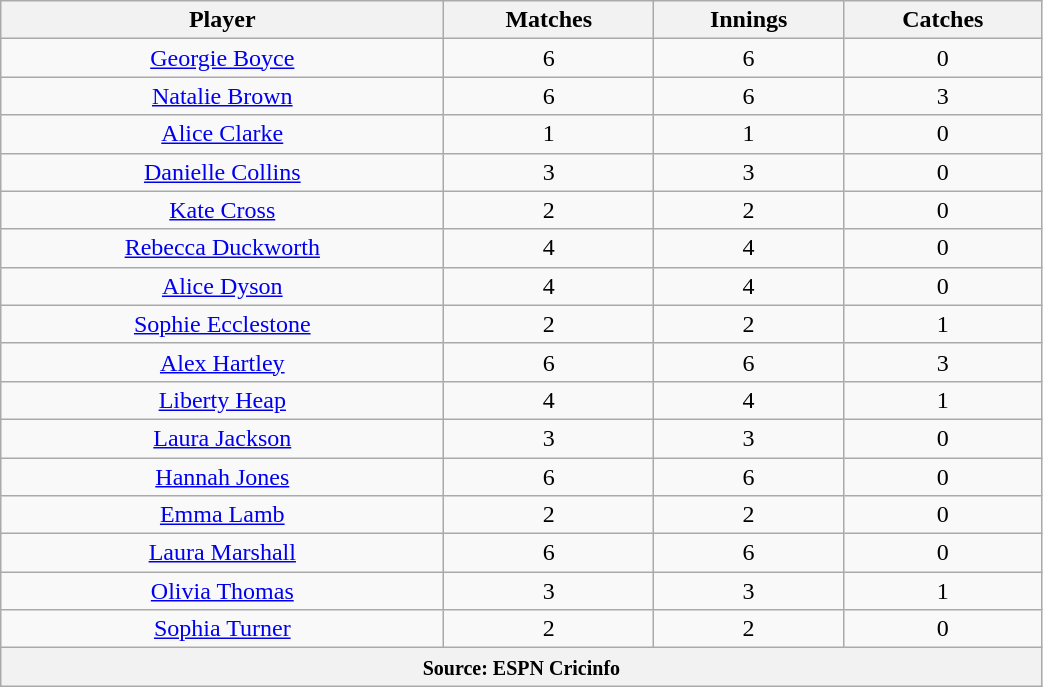<table class="wikitable" style="text-align:center; width:55%;">
<tr>
<th>Player</th>
<th>Matches</th>
<th>Innings</th>
<th>Catches</th>
</tr>
<tr>
<td><a href='#'>Georgie Boyce</a></td>
<td>6</td>
<td>6</td>
<td>0</td>
</tr>
<tr>
<td><a href='#'>Natalie Brown</a></td>
<td>6</td>
<td>6</td>
<td>3</td>
</tr>
<tr>
<td><a href='#'>Alice Clarke</a></td>
<td>1</td>
<td>1</td>
<td>0</td>
</tr>
<tr>
<td><a href='#'>Danielle Collins</a></td>
<td>3</td>
<td>3</td>
<td>0</td>
</tr>
<tr>
<td><a href='#'>Kate Cross</a></td>
<td>2</td>
<td>2</td>
<td>0</td>
</tr>
<tr>
<td><a href='#'>Rebecca Duckworth</a></td>
<td>4</td>
<td>4</td>
<td>0</td>
</tr>
<tr>
<td><a href='#'>Alice Dyson</a></td>
<td>4</td>
<td>4</td>
<td>0</td>
</tr>
<tr>
<td><a href='#'>Sophie Ecclestone</a></td>
<td>2</td>
<td>2</td>
<td>1</td>
</tr>
<tr>
<td><a href='#'>Alex Hartley</a></td>
<td>6</td>
<td>6</td>
<td>3</td>
</tr>
<tr>
<td><a href='#'>Liberty Heap</a></td>
<td>4</td>
<td>4</td>
<td>1</td>
</tr>
<tr>
<td><a href='#'>Laura Jackson</a></td>
<td>3</td>
<td>3</td>
<td>0</td>
</tr>
<tr>
<td><a href='#'>Hannah Jones</a></td>
<td>6</td>
<td>6</td>
<td>0</td>
</tr>
<tr>
<td><a href='#'>Emma Lamb</a></td>
<td>2</td>
<td>2</td>
<td>0</td>
</tr>
<tr>
<td><a href='#'>Laura Marshall</a></td>
<td>6</td>
<td>6</td>
<td>0</td>
</tr>
<tr>
<td><a href='#'>Olivia Thomas</a></td>
<td>3</td>
<td>3</td>
<td>1</td>
</tr>
<tr>
<td><a href='#'>Sophia Turner</a></td>
<td>2</td>
<td>2</td>
<td>0</td>
</tr>
<tr>
<th colspan="4"><small>Source: ESPN Cricinfo </small></th>
</tr>
</table>
